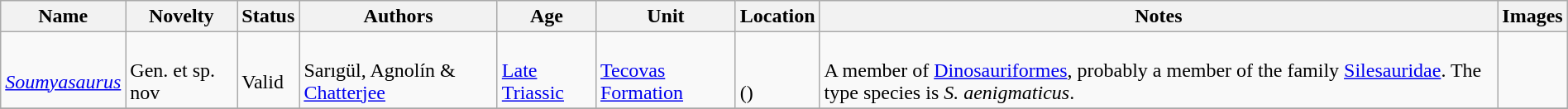<table class="wikitable sortable" align="center" width="100%">
<tr>
<th>Name</th>
<th>Novelty</th>
<th>Status</th>
<th>Authors</th>
<th>Age</th>
<th>Unit</th>
<th>Location</th>
<th>Notes</th>
<th>Images</th>
</tr>
<tr>
<td><br><em><a href='#'>Soumyasaurus</a></em></td>
<td><br>Gen. et sp. nov</td>
<td><br>Valid</td>
<td><br>Sarıgül, Agnolín & <a href='#'>Chatterjee</a></td>
<td><br><a href='#'>Late Triassic</a></td>
<td><br><a href='#'>Tecovas Formation</a></td>
<td><br><br>()</td>
<td><br>A member of <a href='#'>Dinosauriformes</a>, probably a member of the family <a href='#'>Silesauridae</a>. The type species is <em>S. aenigmaticus</em>.</td>
<td></td>
</tr>
<tr>
</tr>
</table>
